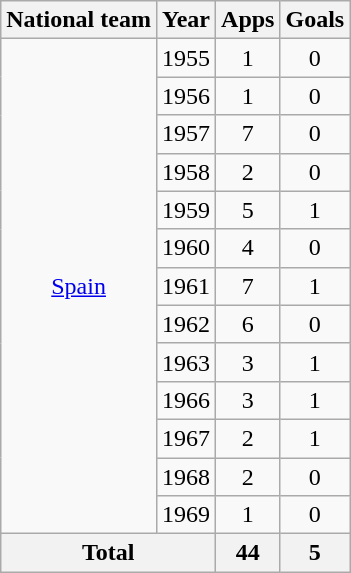<table class=wikitable style=text-align:center>
<tr>
<th>National team</th>
<th>Year</th>
<th>Apps</th>
<th>Goals</th>
</tr>
<tr>
<td rowspan="13"><a href='#'>Spain</a></td>
<td>1955</td>
<td>1</td>
<td>0</td>
</tr>
<tr>
<td>1956</td>
<td>1</td>
<td>0</td>
</tr>
<tr>
<td>1957</td>
<td>7</td>
<td>0</td>
</tr>
<tr>
<td>1958</td>
<td>2</td>
<td>0</td>
</tr>
<tr>
<td>1959</td>
<td>5</td>
<td>1</td>
</tr>
<tr>
<td>1960</td>
<td>4</td>
<td>0</td>
</tr>
<tr>
<td>1961</td>
<td>7</td>
<td>1</td>
</tr>
<tr>
<td>1962</td>
<td>6</td>
<td>0</td>
</tr>
<tr>
<td>1963</td>
<td>3</td>
<td>1</td>
</tr>
<tr>
<td>1966</td>
<td>3</td>
<td>1</td>
</tr>
<tr>
<td>1967</td>
<td>2</td>
<td>1</td>
</tr>
<tr>
<td>1968</td>
<td>2</td>
<td>0</td>
</tr>
<tr>
<td>1969</td>
<td>1</td>
<td>0</td>
</tr>
<tr>
<th colspan="2">Total</th>
<th>44</th>
<th>5</th>
</tr>
</table>
